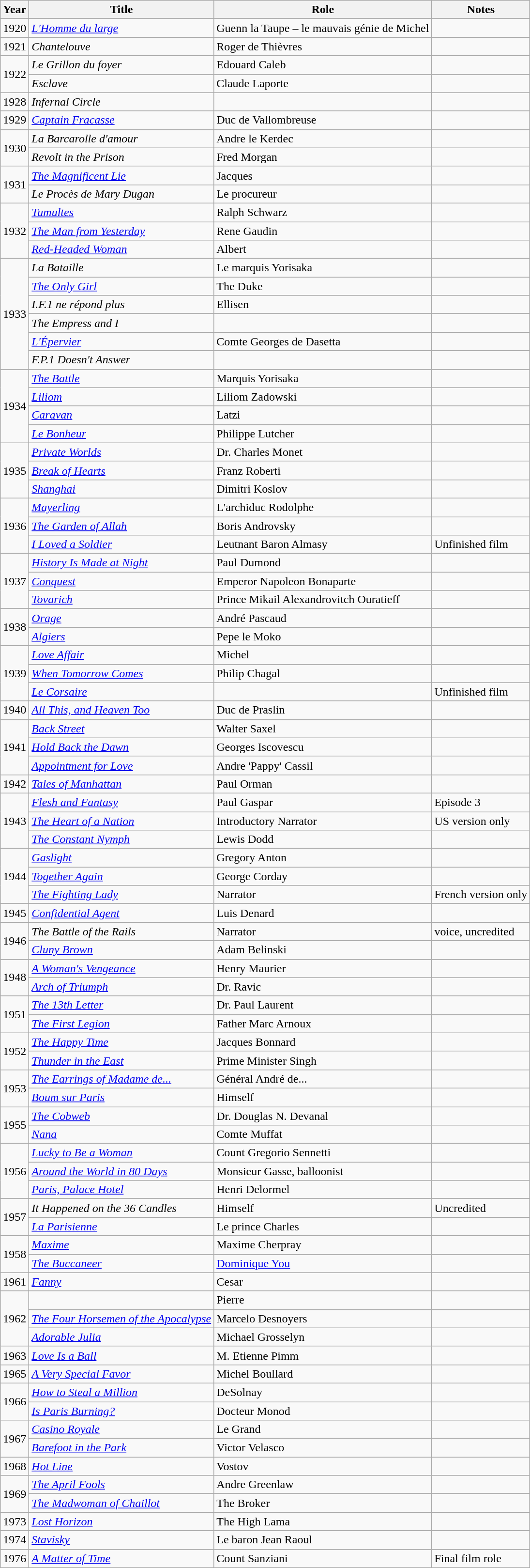<table class="wikitable sortable">
<tr>
<th>Year</th>
<th>Title</th>
<th>Role</th>
<th class="unsortable">Notes</th>
</tr>
<tr>
<td>1920</td>
<td><em><a href='#'>L'Homme du large</a></em></td>
<td>Guenn la Taupe – le mauvais génie de Michel</td>
<td></td>
</tr>
<tr>
<td>1921</td>
<td><em>Chantelouve</em></td>
<td>Roger de Thièvres</td>
<td></td>
</tr>
<tr>
<td rowspan=2>1922</td>
<td><em>Le Grillon du foyer</em></td>
<td>Edouard Caleb</td>
<td></td>
</tr>
<tr>
<td><em>Esclave</em></td>
<td>Claude Laporte</td>
<td></td>
</tr>
<tr>
<td>1928</td>
<td><em>Infernal Circle</em></td>
<td></td>
<td></td>
</tr>
<tr>
<td>1929</td>
<td><em><a href='#'>Captain Fracasse</a></em></td>
<td>Duc de Vallombreuse</td>
<td></td>
</tr>
<tr>
<td rowspan=2>1930</td>
<td><em>La Barcarolle d'amour</em></td>
<td>Andre le Kerdec</td>
<td></td>
</tr>
<tr>
<td><em>Revolt in the Prison</em></td>
<td>Fred Morgan</td>
<td></td>
</tr>
<tr>
<td rowspan=2>1931</td>
<td><em><a href='#'>The Magnificent Lie</a></em></td>
<td>Jacques</td>
<td></td>
</tr>
<tr>
<td><em>Le Procès de Mary Dugan</em></td>
<td>Le procureur</td>
<td></td>
</tr>
<tr>
<td rowspan=3>1932</td>
<td><em><a href='#'>Tumultes</a></em></td>
<td>Ralph Schwarz</td>
<td></td>
</tr>
<tr>
<td><em><a href='#'>The Man from Yesterday</a></em></td>
<td>Rene Gaudin</td>
<td></td>
</tr>
<tr>
<td><em><a href='#'>Red-Headed Woman</a></em></td>
<td>Albert</td>
<td></td>
</tr>
<tr>
<td rowspan=6>1933</td>
<td><em>La Bataille</em></td>
<td>Le marquis Yorisaka</td>
<td></td>
</tr>
<tr>
<td><em><a href='#'>The Only Girl</a></em></td>
<td>The Duke</td>
<td></td>
</tr>
<tr>
<td><em>I.F.1 ne répond plus</em></td>
<td>Ellisen</td>
<td></td>
</tr>
<tr>
<td><em>The Empress and I</em></td>
<td></td>
<td></td>
</tr>
<tr>
<td><em><a href='#'>L'Épervier</a></em></td>
<td>Comte Georges de Dasetta</td>
<td></td>
</tr>
<tr>
<td><em>F.P.1 Doesn't Answer</em></td>
<td></td>
<td></td>
</tr>
<tr>
<td rowspan=4>1934</td>
<td><em><a href='#'>The Battle</a></em></td>
<td>Marquis Yorisaka</td>
<td></td>
</tr>
<tr>
<td><em><a href='#'>Liliom</a></em></td>
<td>Liliom Zadowski</td>
<td></td>
</tr>
<tr>
<td><em><a href='#'>Caravan</a></em></td>
<td>Latzi</td>
<td></td>
</tr>
<tr>
<td><em><a href='#'>Le Bonheur</a></em></td>
<td>Philippe Lutcher</td>
<td></td>
</tr>
<tr>
<td rowspan=3>1935</td>
<td><em><a href='#'>Private Worlds</a></em></td>
<td>Dr. Charles Monet</td>
<td></td>
</tr>
<tr>
<td><em><a href='#'>Break of Hearts</a></em></td>
<td>Franz Roberti</td>
<td></td>
</tr>
<tr>
<td><em><a href='#'>Shanghai</a></em></td>
<td>Dimitri Koslov</td>
<td></td>
</tr>
<tr>
<td rowspan=3>1936</td>
<td><em><a href='#'>Mayerling</a></em></td>
<td>L'archiduc Rodolphe</td>
<td></td>
</tr>
<tr>
<td><em><a href='#'>The Garden of Allah</a></em></td>
<td>Boris Androvsky</td>
<td></td>
</tr>
<tr>
<td><em><a href='#'>I Loved a Soldier</a></em></td>
<td>Leutnant Baron Almasy</td>
<td>Unfinished film</td>
</tr>
<tr>
<td rowspan=3>1937</td>
<td><em><a href='#'>History Is Made at Night</a></em></td>
<td>Paul Dumond</td>
<td></td>
</tr>
<tr>
<td><em><a href='#'>Conquest</a></em></td>
<td>Emperor Napoleon Bonaparte</td>
<td></td>
</tr>
<tr>
<td><em><a href='#'>Tovarich</a></em></td>
<td>Prince Mikail Alexandrovitch Ouratieff</td>
<td></td>
</tr>
<tr>
<td rowspan=2>1938</td>
<td><em><a href='#'>Orage</a></em></td>
<td>André Pascaud</td>
<td></td>
</tr>
<tr>
<td><em><a href='#'>Algiers</a></em></td>
<td>Pepe le Moko</td>
<td></td>
</tr>
<tr>
<td rowspan=3>1939</td>
<td><em><a href='#'>Love Affair</a></em></td>
<td>Michel</td>
<td></td>
</tr>
<tr>
<td><em><a href='#'>When Tomorrow Comes</a></em></td>
<td>Philip Chagal</td>
<td></td>
</tr>
<tr>
<td><em><a href='#'>Le Corsaire</a></em></td>
<td></td>
<td>Unfinished film</td>
</tr>
<tr>
<td>1940</td>
<td><em><a href='#'>All This, and Heaven Too</a></em></td>
<td>Duc de Praslin</td>
<td></td>
</tr>
<tr>
<td rowspan=3>1941</td>
<td><em><a href='#'>Back Street</a></em></td>
<td>Walter Saxel</td>
<td></td>
</tr>
<tr>
<td><em><a href='#'>Hold Back the Dawn</a></em></td>
<td>Georges Iscovescu</td>
<td></td>
</tr>
<tr>
<td><em><a href='#'>Appointment for Love</a></em></td>
<td>Andre 'Pappy' Cassil</td>
<td></td>
</tr>
<tr>
<td>1942</td>
<td><em><a href='#'>Tales of Manhattan</a></em></td>
<td>Paul Orman</td>
<td></td>
</tr>
<tr>
<td rowspan=3>1943</td>
<td><em><a href='#'>Flesh and Fantasy</a></em></td>
<td>Paul Gaspar</td>
<td>Episode 3</td>
</tr>
<tr>
<td><em><a href='#'>The Heart of a Nation</a></em></td>
<td>Introductory Narrator</td>
<td>US version only</td>
</tr>
<tr>
<td><em><a href='#'>The Constant Nymph</a></em></td>
<td>Lewis Dodd</td>
<td></td>
</tr>
<tr>
<td rowspan=3>1944</td>
<td><em><a href='#'>Gaslight</a></em></td>
<td>Gregory Anton</td>
<td></td>
</tr>
<tr>
<td><em><a href='#'>Together Again</a></em></td>
<td>George Corday</td>
<td></td>
</tr>
<tr>
<td><em><a href='#'>The Fighting Lady</a></em></td>
<td>Narrator</td>
<td>French version only</td>
</tr>
<tr>
<td>1945</td>
<td><em><a href='#'>Confidential Agent</a></em></td>
<td>Luis Denard</td>
<td></td>
</tr>
<tr>
<td rowspan=2>1946</td>
<td><em>The Battle of the Rails</em></td>
<td>Narrator</td>
<td>voice, uncredited</td>
</tr>
<tr>
<td><em><a href='#'>Cluny Brown</a></em></td>
<td>Adam Belinski</td>
<td></td>
</tr>
<tr>
<td rowspan=2>1948</td>
<td><em><a href='#'>A Woman's Vengeance</a></em></td>
<td>Henry Maurier</td>
<td></td>
</tr>
<tr>
<td><em><a href='#'>Arch of Triumph</a></em></td>
<td>Dr. Ravic</td>
<td></td>
</tr>
<tr>
<td rowspan=2>1951</td>
<td><em><a href='#'>The 13th Letter</a></em></td>
<td>Dr. Paul Laurent</td>
<td></td>
</tr>
<tr>
<td><em><a href='#'>The First Legion</a></em></td>
<td>Father Marc Arnoux</td>
<td></td>
</tr>
<tr>
<td rowspan=2>1952</td>
<td><em><a href='#'>The Happy Time</a></em></td>
<td>Jacques Bonnard</td>
<td></td>
</tr>
<tr>
<td><em><a href='#'>Thunder in the East</a></em></td>
<td>Prime Minister Singh</td>
<td></td>
</tr>
<tr>
<td rowspan=2>1953</td>
<td><em><a href='#'>The Earrings of Madame de...</a></em></td>
<td>Général André de...</td>
<td></td>
</tr>
<tr>
<td><em><a href='#'>Boum sur Paris</a></em></td>
<td>Himself</td>
<td></td>
</tr>
<tr>
<td rowspan=2>1955</td>
<td><em><a href='#'>The Cobweb</a></em></td>
<td>Dr. Douglas N. Devanal</td>
<td></td>
</tr>
<tr>
<td><em><a href='#'>Nana</a></em></td>
<td>Comte Muffat</td>
<td></td>
</tr>
<tr>
<td rowspan=3>1956</td>
<td><em><a href='#'>Lucky to Be a Woman</a></em></td>
<td>Count Gregorio Sennetti</td>
<td></td>
</tr>
<tr>
<td><em><a href='#'>Around the World in 80 Days</a></em></td>
<td>Monsieur Gasse, balloonist</td>
<td></td>
</tr>
<tr>
<td><em><a href='#'>Paris, Palace Hotel</a></em></td>
<td>Henri Delormel</td>
<td></td>
</tr>
<tr>
<td rowspan=2>1957</td>
<td><em>It Happened on the 36 Candles</em></td>
<td>Himself</td>
<td>Uncredited</td>
</tr>
<tr>
<td><em><a href='#'>La Parisienne</a></em></td>
<td>Le prince Charles</td>
<td></td>
</tr>
<tr>
<td rowspan=2>1958</td>
<td><em><a href='#'>Maxime</a></em></td>
<td>Maxime Cherpray</td>
<td></td>
</tr>
<tr>
<td><em><a href='#'>The Buccaneer</a></em></td>
<td><a href='#'>Dominique You</a></td>
<td></td>
</tr>
<tr>
<td>1961</td>
<td><em><a href='#'>Fanny</a></em></td>
<td>Cesar</td>
<td></td>
</tr>
<tr>
<td rowspan=3>1962</td>
<td><em></em></td>
<td>Pierre</td>
<td></td>
</tr>
<tr>
<td><em><a href='#'>The Four Horsemen of the Apocalypse</a></em></td>
<td>Marcelo Desnoyers</td>
<td></td>
</tr>
<tr>
<td><em><a href='#'>Adorable Julia</a></em></td>
<td>Michael Grosselyn</td>
<td></td>
</tr>
<tr>
<td>1963</td>
<td><em><a href='#'>Love Is a Ball</a></em></td>
<td>M. Etienne Pimm</td>
<td></td>
</tr>
<tr>
<td>1965</td>
<td><em><a href='#'>A Very Special Favor</a></em></td>
<td>Michel Boullard</td>
<td></td>
</tr>
<tr>
<td rowspan=2>1966</td>
<td><em><a href='#'>How to Steal a Million</a></em></td>
<td>DeSolnay</td>
<td></td>
</tr>
<tr>
<td><em><a href='#'>Is Paris Burning?</a></em></td>
<td>Docteur Monod</td>
<td></td>
</tr>
<tr>
<td rowspan=2>1967</td>
<td><em><a href='#'>Casino Royale</a></em></td>
<td>Le Grand</td>
<td></td>
</tr>
<tr>
<td><em><a href='#'>Barefoot in the Park</a></em></td>
<td>Victor Velasco</td>
<td></td>
</tr>
<tr>
<td>1968</td>
<td><em><a href='#'>Hot Line</a></em></td>
<td>Vostov</td>
<td></td>
</tr>
<tr>
<td rowspan=2>1969</td>
<td><em><a href='#'>The April Fools</a></em></td>
<td>Andre Greenlaw</td>
<td></td>
</tr>
<tr>
<td><em><a href='#'>The Madwoman of Chaillot</a></em></td>
<td>The Broker</td>
<td></td>
</tr>
<tr>
<td>1973</td>
<td><em><a href='#'>Lost Horizon</a></em></td>
<td>The High Lama</td>
<td></td>
</tr>
<tr>
<td>1974</td>
<td><em><a href='#'>Stavisky</a></em></td>
<td>Le baron Jean Raoul</td>
<td></td>
</tr>
<tr>
<td>1976</td>
<td><em><a href='#'>A Matter of Time</a></em></td>
<td>Count Sanziani</td>
<td>Final film role</td>
</tr>
</table>
